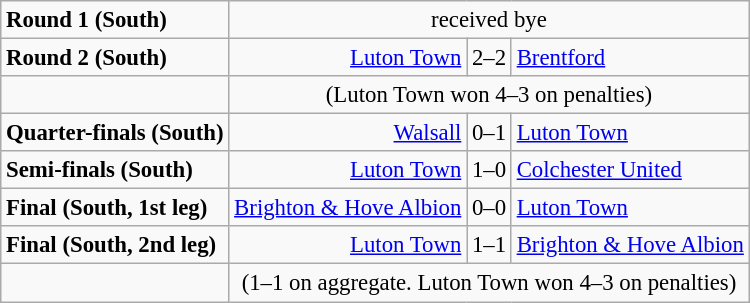<table class="wikitable" style="font-size: 95%;">
<tr>
<td><strong>Round 1 (South)</strong></td>
<td colspan=4 align=center>received bye</td>
</tr>
<tr>
<td><strong>Round 2 (South)</strong></td>
<td align=right><a href='#'>Luton Town</a></td>
<td>2–2</td>
<td><a href='#'>Brentford</a></td>
</tr>
<tr>
<td> </td>
<td colspan=4 align=center>(Luton Town won 4–3 on penalties)</td>
</tr>
<tr>
<td><strong>Quarter-finals (South)</strong></td>
<td align=right><a href='#'>Walsall</a></td>
<td>0–1</td>
<td><a href='#'>Luton Town</a></td>
</tr>
<tr>
<td><strong>Semi-finals (South)</strong></td>
<td align=right><a href='#'>Luton Town</a></td>
<td>1–0</td>
<td><a href='#'>Colchester United</a></td>
</tr>
<tr>
<td><strong>Final (South, 1st leg)</strong></td>
<td align=right><a href='#'>Brighton & Hove Albion</a></td>
<td>0–0</td>
<td><a href='#'>Luton Town</a></td>
</tr>
<tr>
<td><strong>Final (South, 2nd leg)</strong></td>
<td align=right><a href='#'>Luton Town</a></td>
<td>1–1</td>
<td><a href='#'>Brighton & Hove Albion</a></td>
</tr>
<tr>
<td> </td>
<td colspan=4 align=center>(1–1 on aggregate. Luton Town won 4–3 on penalties)</td>
</tr>
</table>
